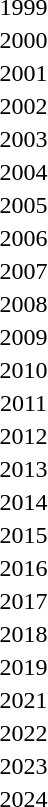<table>
<tr>
<td align="center">1999</td>
<td></td>
<td></td>
<td></td>
</tr>
<tr>
<td align="center">2000</td>
<td></td>
<td></td>
<td></td>
</tr>
<tr>
<td align="center">2001</td>
<td></td>
<td></td>
<td></td>
</tr>
<tr>
<td align="center">2002</td>
<td></td>
<td></td>
<td></td>
</tr>
<tr>
<td align="center">2003</td>
<td></td>
<td></td>
<td></td>
</tr>
<tr>
<td align="center">2004</td>
<td></td>
<td></td>
<td></td>
</tr>
<tr>
<td align="center">2005</td>
<td></td>
<td></td>
<td></td>
</tr>
<tr>
<td align="center">2006</td>
<td></td>
<td></td>
<td></td>
</tr>
<tr>
<td align="center">2007</td>
<td></td>
<td></td>
<td></td>
</tr>
<tr>
<td align="center">2008</td>
<td></td>
<td></td>
<td></td>
</tr>
<tr>
<td align="center">2009</td>
<td></td>
<td></td>
<td></td>
</tr>
<tr>
<td align="center">2010</td>
<td></td>
<td></td>
<td></td>
</tr>
<tr>
<td align="center">2011</td>
<td></td>
<td></td>
<td></td>
</tr>
<tr>
<td align="center">2012</td>
<td></td>
<td></td>
<td></td>
</tr>
<tr>
<td align="center">2013</td>
<td></td>
<td></td>
<td></td>
</tr>
<tr>
<td align="center">2014</td>
<td></td>
<td></td>
<td></td>
</tr>
<tr>
<td align="center">2015</td>
<td></td>
<td></td>
<td></td>
</tr>
<tr>
<td align="center">2016</td>
<td></td>
<td></td>
<td></td>
</tr>
<tr>
<td align="center">2017</td>
<td></td>
<td></td>
<td></td>
</tr>
<tr>
<td align="center">2018</td>
<td></td>
<td></td>
<td></td>
</tr>
<tr>
<td align="center">2019</td>
<td></td>
<td></td>
<td></td>
</tr>
<tr>
<td align="center">2021</td>
<td></td>
<td></td>
<td></td>
</tr>
<tr>
<td align="center">2022</td>
<td></td>
<td></td>
<td></td>
</tr>
<tr>
<td align="center">2023</td>
<td></td>
<td></td>
<td></td>
</tr>
<tr>
<td align="center">2024</td>
<td></td>
<td></td>
<td></td>
</tr>
</table>
